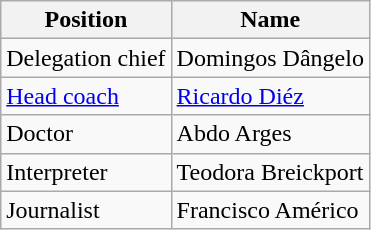<table class="wikitable">
<tr>
<th>Position</th>
<th>Name</th>
</tr>
<tr>
<td>Delegation chief</td>
<td> Domingos Dângelo</td>
</tr>
<tr>
<td><a href='#'>Head coach</a></td>
<td> <a href='#'>Ricardo Diéz</a></td>
</tr>
<tr>
<td>Doctor</td>
<td> Abdo Arges</td>
</tr>
<tr>
<td>Interpreter</td>
<td> Teodora Breickport</td>
</tr>
<tr>
<td>Journalist</td>
<td> Francisco Américo</td>
</tr>
</table>
